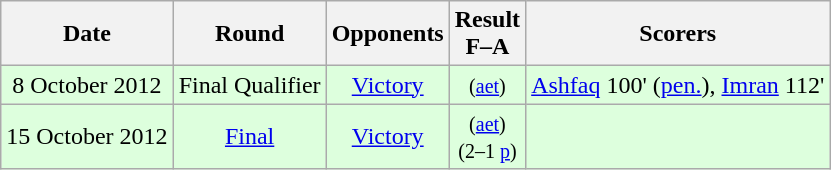<table class="wikitable" style="text-align:center">
<tr>
<th>Date</th>
<th>Round</th>
<th>Opponents</th>
<th>Result<br>F–A</th>
<th>Scorers</th>
</tr>
<tr bgcolor="#ddffdd">
<td>8 October 2012</td>
<td>Final Qualifier</td>
<td><a href='#'>Victory</a></td>
<td><small>(<a href='#'>aet</a>)</small></td>
<td><a href='#'>Ashfaq</a> 100' (<a href='#'>pen.</a>), <a href='#'>Imran</a> 112'</td>
</tr>
<tr bgcolor="#ddffdd">
<td>15 October 2012</td>
<td><a href='#'>Final</a></td>
<td><a href='#'>Victory</a></td>
<td> <small>(<a href='#'>aet</a>)</small><br><small>(2–1 <a href='#'>p</a>)</small></td>
<td></td>
</tr>
</table>
